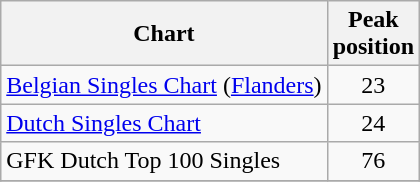<table class="wikitable">
<tr>
<th align="left">Chart</th>
<th align="left">Peak<br>position</th>
</tr>
<tr>
<td><a href='#'>Belgian Singles Chart</a> (<a href='#'>Flanders</a>)</td>
<td align="center">23</td>
</tr>
<tr>
<td align="left"><a href='#'>Dutch Singles Chart</a></td>
<td align="center">24</td>
</tr>
<tr>
<td align="left">GFK Dutch Top 100 Singles</td>
<td align="center">76</td>
</tr>
<tr>
</tr>
</table>
